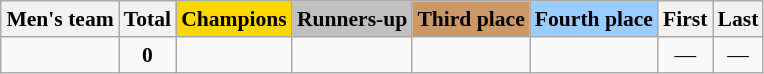<table class="wikitable" style="text-align: center; font-size: 90%; margin-left: 1em;">
<tr>
<th>Men's team</th>
<th>Total</th>
<th style="background-color: gold;">Champions</th>
<th style="background-color: silver;">Runners-up</th>
<th style="background-color: #cc9966;">Third place</th>
<th style="background-color: #9acdff;">Fourth place</th>
<th>First</th>
<th>Last</th>
</tr>
<tr>
<td style="text-align: left;"></td>
<td><strong>0</strong></td>
<td></td>
<td></td>
<td></td>
<td></td>
<td>—</td>
<td>—</td>
</tr>
</table>
